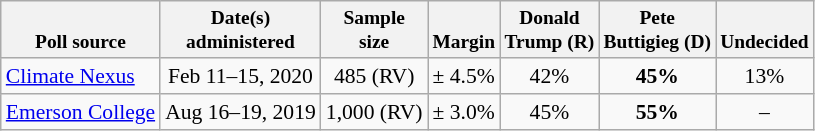<table class="wikitable" style="font-size:90%;text-align:center;">
<tr valign=bottom style="font-size:90%;">
<th>Poll source</th>
<th>Date(s)<br>administered</th>
<th>Sample<br>size</th>
<th>Margin<br></th>
<th>Donald<br>Trump (R)</th>
<th>Pete<br>Buttigieg (D)</th>
<th>Undecided</th>
</tr>
<tr>
<td style="text-align:left;"><a href='#'>Climate Nexus</a></td>
<td>Feb 11–15, 2020</td>
<td>485 (RV)</td>
<td>± 4.5%</td>
<td>42%</td>
<td><strong>45%</strong></td>
<td>13%</td>
</tr>
<tr>
<td style="text-align:left;"><a href='#'>Emerson College</a></td>
<td>Aug 16–19, 2019</td>
<td>1,000 (RV)</td>
<td>± 3.0%</td>
<td>45%</td>
<td><strong>55%</strong></td>
<td>–</td>
</tr>
</table>
